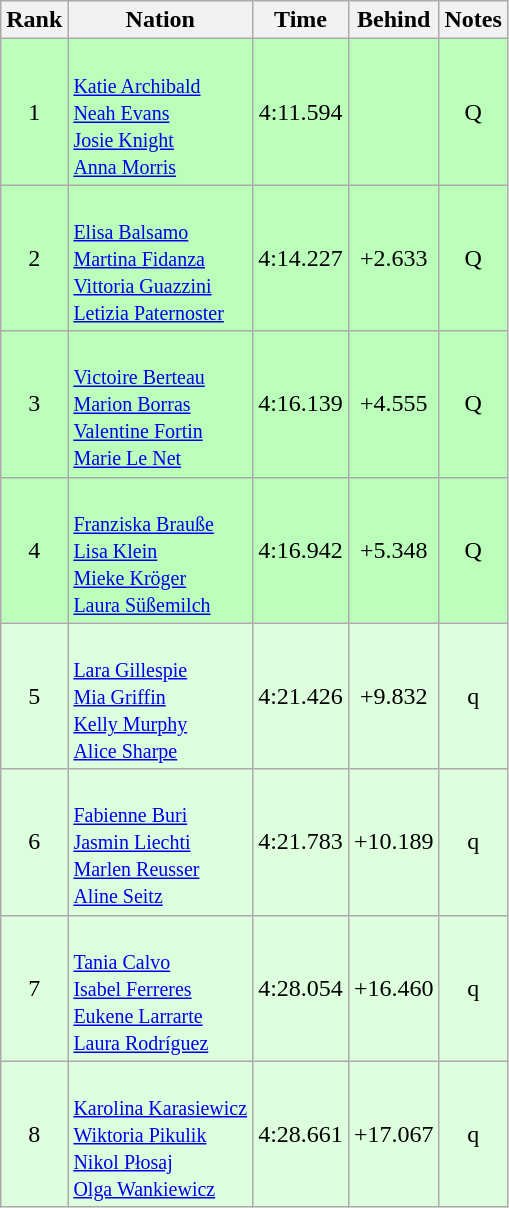<table class="wikitable sortable" style="text-align:center">
<tr>
<th>Rank</th>
<th>Nation</th>
<th>Time</th>
<th>Behind</th>
<th>Notes</th>
</tr>
<tr bgcolor=bbffbb>
<td>1</td>
<td align=left><br><small><a href='#'>Katie Archibald</a><br><a href='#'>Neah Evans</a><br><a href='#'>Josie Knight</a><br><a href='#'>Anna Morris</a></small></td>
<td>4:11.594</td>
<td></td>
<td>Q</td>
</tr>
<tr bgcolor=bbffbb>
<td>2</td>
<td align=left><br><small><a href='#'>Elisa Balsamo</a><br><a href='#'>Martina Fidanza</a><br><a href='#'>Vittoria Guazzini</a><br><a href='#'>Letizia Paternoster</a></small></td>
<td>4:14.227</td>
<td>+2.633</td>
<td>Q</td>
</tr>
<tr bgcolor=bbffbb>
<td>3</td>
<td align=left><br><small><a href='#'>Victoire Berteau</a><br><a href='#'>Marion Borras</a><br><a href='#'>Valentine Fortin</a><br><a href='#'>Marie Le Net</a></small></td>
<td>4:16.139</td>
<td>+4.555</td>
<td>Q</td>
</tr>
<tr bgcolor=bbffbb>
<td>4</td>
<td align=left><br><small><a href='#'>Franziska Brauße</a><br><a href='#'>Lisa Klein</a><br><a href='#'>Mieke Kröger</a><br><a href='#'>Laura Süßemilch</a></small></td>
<td>4:16.942</td>
<td>+5.348</td>
<td>Q</td>
</tr>
<tr bgcolor=ddffdd>
<td>5</td>
<td align=left><br><small><a href='#'>Lara Gillespie</a><br><a href='#'>Mia Griffin</a><br><a href='#'>Kelly Murphy</a><br><a href='#'>Alice Sharpe</a></small></td>
<td>4:21.426</td>
<td>+9.832</td>
<td>q</td>
</tr>
<tr bgcolor=ddffdd>
<td>6</td>
<td align=left><br><small><a href='#'>Fabienne Buri</a><br><a href='#'>Jasmin Liechti</a><br><a href='#'>Marlen Reusser</a><br><a href='#'>Aline Seitz</a></small></td>
<td>4:21.783</td>
<td>+10.189</td>
<td>q</td>
</tr>
<tr bgcolor=ddffdd>
<td>7</td>
<td align=left><br><small><a href='#'>Tania Calvo</a><br><a href='#'>Isabel Ferreres</a><br><a href='#'>Eukene Larrarte</a><br><a href='#'>Laura Rodríguez</a></small></td>
<td>4:28.054</td>
<td>+16.460</td>
<td>q</td>
</tr>
<tr bgcolor=ddffdd>
<td>8</td>
<td align=left><br><small><a href='#'>Karolina Karasiewicz</a><br><a href='#'>Wiktoria Pikulik</a><br><a href='#'>Nikol Płosaj</a><br><a href='#'>Olga Wankiewicz</a></small></td>
<td>4:28.661</td>
<td>+17.067</td>
<td>q</td>
</tr>
</table>
